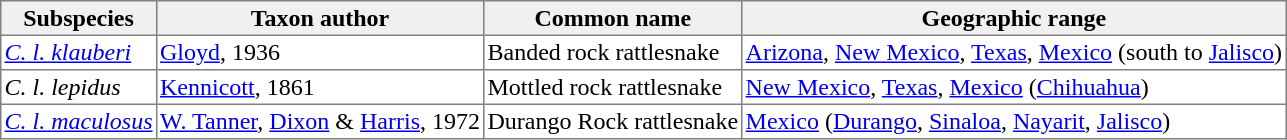<table cellspacing=0 cellpadding=2 border=1 style="border-collapse: collapse;">
<tr>
<th bgcolor="#f0f0f0">Subspecies</th>
<th bgcolor="#f0f0f0">Taxon author</th>
<th bgcolor="#f0f0f0">Common name</th>
<th bgcolor="#f0f0f0">Geographic range</th>
</tr>
<tr>
<td><em><a href='#'>C. l. klauberi</a></em></td>
<td><a href='#'>Gloyd</a>, 1936</td>
<td>Banded rock rattlesnake</td>
<td><a href='#'>Arizona</a>, <a href='#'>New Mexico</a>, <a href='#'>Texas</a>, <a href='#'>Mexico</a> (south to <a href='#'>Jalisco</a>)</td>
</tr>
<tr>
<td><em>C. l. lepidus</em></td>
<td><a href='#'>Kennicott</a>, 1861</td>
<td>Mottled rock rattlesnake</td>
<td><a href='#'>New Mexico</a>, <a href='#'>Texas</a>, <a href='#'>Mexico</a> (<a href='#'>Chihuahua</a>)</td>
</tr>
<tr>
<td><em><a href='#'>C. l. maculosus</a></em></td>
<td><a href='#'>W. Tanner</a>, <a href='#'>Dixon</a> & <a href='#'>Harris</a>, 1972</td>
<td>Durango Rock rattlesnake</td>
<td><a href='#'>Mexico</a> (<a href='#'>Durango</a>, <a href='#'>Sinaloa</a>, <a href='#'>Nayarit</a>, <a href='#'>Jalisco</a>)</td>
</tr>
</table>
